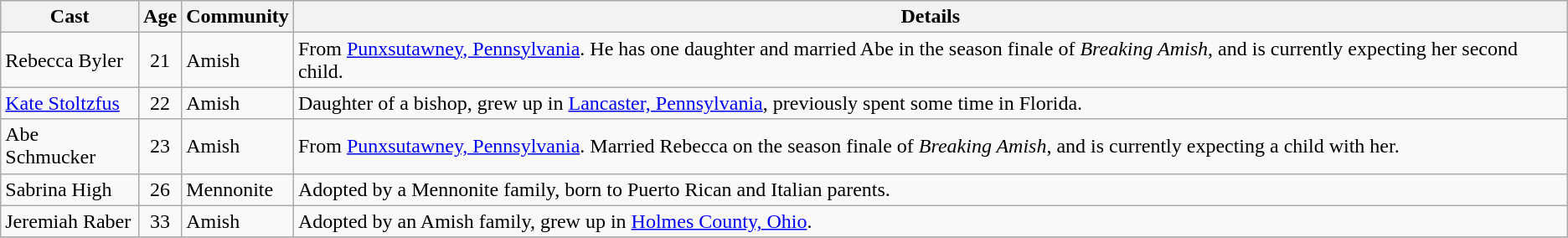<table class="wikitable">
<tr>
<th>Cast</th>
<th>Age</th>
<th>Community</th>
<th>Details</th>
</tr>
<tr>
<td>Rebecca Byler</td>
<td style="text-align:center;">21</td>
<td>Amish</td>
<td>From <a href='#'>Punxsutawney, Pennsylvania</a>. He has one daughter and married Abe in the season finale of <em>Breaking Amish</em>, and is currently expecting her second child.</td>
</tr>
<tr>
<td><a href='#'>Kate Stoltzfus</a></td>
<td style="text-align:center;">22</td>
<td>Amish</td>
<td>Daughter of a bishop, grew up in <a href='#'>Lancaster, Pennsylvania</a>, previously spent some time in Florida.</td>
</tr>
<tr>
<td>Abe Schmucker</td>
<td style="text-align:center;">23</td>
<td>Amish</td>
<td>From <a href='#'>Punxsutawney, Pennsylvania</a>. Married Rebecca on the season finale of <em>Breaking Amish</em>, and is currently expecting a child with her.</td>
</tr>
<tr>
<td>Sabrina High</td>
<td style="text-align:center;">26</td>
<td>Mennonite</td>
<td>Adopted by a Mennonite family, born to Puerto Rican and Italian parents.</td>
</tr>
<tr>
<td>Jeremiah Raber</td>
<td style="text-align:center;">33</td>
<td>Amish</td>
<td>Adopted by an Amish family, grew up in <a href='#'>Holmes County, Ohio</a>.</td>
</tr>
<tr>
</tr>
</table>
